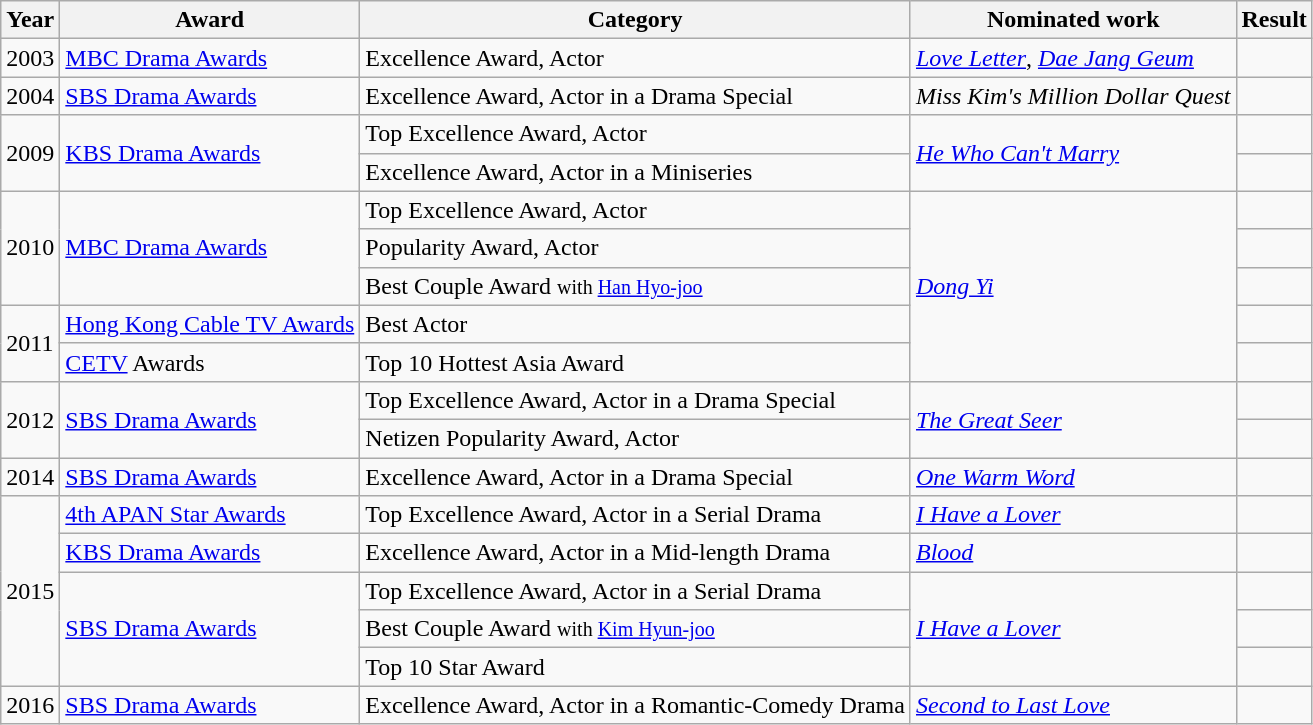<table class="wikitable sortable">
<tr>
<th>Year</th>
<th>Award</th>
<th>Category</th>
<th>Nominated work</th>
<th>Result</th>
</tr>
<tr>
<td>2003</td>
<td><a href='#'>MBC Drama Awards</a></td>
<td>Excellence Award, Actor</td>
<td><em><a href='#'>Love Letter</a></em>, <em><a href='#'>Dae Jang Geum</a></em></td>
<td></td>
</tr>
<tr>
<td>2004</td>
<td><a href='#'>SBS Drama Awards</a></td>
<td>Excellence Award, Actor in a Drama Special</td>
<td><em>Miss Kim's Million Dollar Quest</em></td>
<td></td>
</tr>
<tr>
<td rowspan=2>2009</td>
<td rowspan=2><a href='#'>KBS Drama Awards</a></td>
<td>Top Excellence Award, Actor</td>
<td rowspan=2><em><a href='#'>He Who Can't Marry</a></em></td>
<td></td>
</tr>
<tr>
<td>Excellence Award, Actor in a Miniseries</td>
<td></td>
</tr>
<tr>
<td rowspan=3>2010</td>
<td rowspan=3><a href='#'>MBC Drama Awards</a></td>
<td>Top Excellence Award, Actor</td>
<td rowspan=5><em><a href='#'>Dong Yi</a></em></td>
<td></td>
</tr>
<tr>
<td>Popularity Award, Actor</td>
<td></td>
</tr>
<tr>
<td>Best Couple Award <small>with <a href='#'>Han Hyo-joo</a></small></td>
<td></td>
</tr>
<tr>
<td rowspan=2>2011</td>
<td><a href='#'>Hong Kong Cable TV Awards</a></td>
<td>Best Actor</td>
<td></td>
</tr>
<tr>
<td><a href='#'>CETV</a> Awards</td>
<td>Top 10 Hottest Asia Award</td>
<td></td>
</tr>
<tr>
<td rowspan=2>2012</td>
<td rowspan=2><a href='#'>SBS Drama Awards</a></td>
<td>Top Excellence Award, Actor in a Drama Special</td>
<td rowspan=2><em><a href='#'>The Great Seer</a></em></td>
<td></td>
</tr>
<tr>
<td>Netizen Popularity Award, Actor</td>
<td></td>
</tr>
<tr>
<td>2014</td>
<td><a href='#'>SBS Drama Awards</a></td>
<td>Excellence Award, Actor in a Drama Special</td>
<td><em><a href='#'>One Warm Word</a></em></td>
<td></td>
</tr>
<tr>
<td rowspan=5>2015</td>
<td><a href='#'>4th APAN Star Awards</a></td>
<td>Top Excellence Award, Actor in a Serial Drama</td>
<td><em><a href='#'>I Have a Lover</a></em></td>
<td></td>
</tr>
<tr>
<td><a href='#'>KBS Drama Awards</a></td>
<td>Excellence Award, Actor in a Mid-length Drama</td>
<td><em><a href='#'>Blood</a></em></td>
<td></td>
</tr>
<tr>
<td rowspan=3><a href='#'>SBS Drama Awards</a></td>
<td>Top Excellence Award, Actor in a Serial Drama</td>
<td rowspan=3><em><a href='#'>I Have a Lover</a></em></td>
<td></td>
</tr>
<tr>
<td>Best Couple Award <small>with <a href='#'>Kim Hyun-joo</a></small></td>
<td></td>
</tr>
<tr>
<td>Top 10 Star Award</td>
<td></td>
</tr>
<tr>
<td>2016</td>
<td><a href='#'>SBS Drama Awards</a></td>
<td>Excellence Award, Actor in a Romantic-Comedy Drama</td>
<td><em><a href='#'>Second to Last Love</a></em></td>
<td></td>
</tr>
</table>
